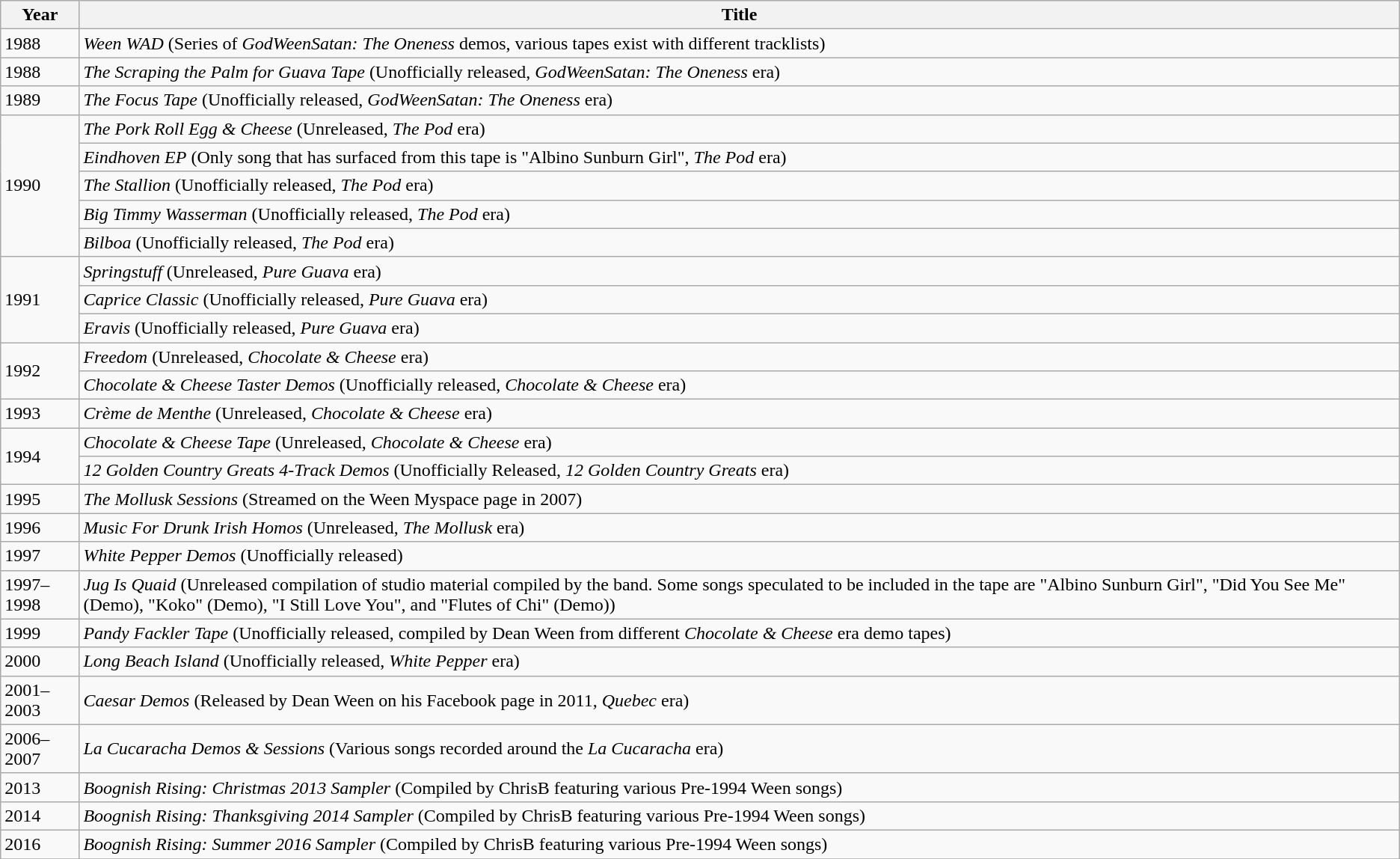<table class="wikitable">
<tr>
<th>Year</th>
<th>Title</th>
</tr>
<tr>
<td>1988</td>
<td><em>Ween WAD</em>   (Series of <em>GodWeenSatan: The Oneness</em> demos, various tapes exist with different tracklists)</td>
</tr>
<tr>
<td>1988</td>
<td><em>The Scraping the Palm for Guava Tape</em>  (Unofficially released, <em>GodWeenSatan: The Oneness</em> era)</td>
</tr>
<tr>
<td>1989</td>
<td><em>The Focus Tape</em>  (Unofficially released, <em>GodWeenSatan: The Oneness</em> era)</td>
</tr>
<tr>
<td rowspan="5">1990</td>
<td><em>The Pork Roll Egg & Cheese</em>  (Unreleased, <em>The Pod</em> era)</td>
</tr>
<tr>
<td><em>Eindhoven EP</em>  (Only song that has surfaced from this tape is "Albino Sunburn Girl", <em>The Pod</em> era)</td>
</tr>
<tr>
<td><em>The Stallion</em>  (Unofficially released, <em>The Pod</em> era)</td>
</tr>
<tr>
<td><em>Big Timmy Wasserman</em>  (Unofficially released, <em>The Pod</em> era)</td>
</tr>
<tr>
<td><em>Bilboa</em>  (Unofficially released, <em>The Pod</em> era)</td>
</tr>
<tr>
<td rowspan="3">1991</td>
<td><em>Springstuff</em>  (Unreleased, <em>Pure Guava</em> era)</td>
</tr>
<tr>
<td><em>Caprice Classic</em>  (Unofficially released, <em>Pure Guava</em> era)</td>
</tr>
<tr>
<td><em>Eravis</em>  (Unofficially released, <em>Pure Guava</em> era)</td>
</tr>
<tr>
<td rowspan="2">1992</td>
<td><em>Freedom</em>  (Unreleased, <em>Chocolate & Cheese</em> era)</td>
</tr>
<tr>
<td><em>Chocolate & Cheese Taster Demos</em>  (Unofficially released, <em>Chocolate & Cheese</em> era)</td>
</tr>
<tr>
<td>1993</td>
<td><em>Crème de Menthe</em>  (Unreleased, <em>Chocolate & Cheese</em> era)</td>
</tr>
<tr>
<td rowspan="2">1994</td>
<td><em>Chocolate & Cheese Tape</em>  (Unreleased, <em>Chocolate & Cheese</em> era)</td>
</tr>
<tr>
<td><em>12 Golden Country Greats 4-Track Demos</em>  (Unofficially Released, <em>12 Golden Country Greats</em> era)</td>
</tr>
<tr>
<td>1995</td>
<td><em>The Mollusk Sessions</em>  (Streamed on the Ween Myspace page in 2007)</td>
</tr>
<tr>
<td>1996</td>
<td><em>Music For Drunk Irish Homos</em>  (Unreleased, <em>The Mollusk</em> era)</td>
</tr>
<tr>
<td>1997</td>
<td><em>White Pepper Demos</em>  (Unofficially released)</td>
</tr>
<tr>
<td>1997–1998</td>
<td><em>Jug Is Quaid</em>  (Unreleased compilation of studio material compiled by the band. Some songs speculated to be included in the tape are "Albino Sunburn Girl", "Did You See Me" (Demo), "Koko" (Demo), "I Still Love You", and "Flutes of Chi" (Demo))</td>
</tr>
<tr>
<td>1999</td>
<td><em>Pandy Fackler Tape</em>  (Unofficially released, compiled by Dean Ween from different <em>Chocolate & Cheese</em> era demo tapes)</td>
</tr>
<tr>
<td>2000</td>
<td><em>Long Beach Island</em>  (Unofficially released, <em>White Pepper</em> era)</td>
</tr>
<tr>
<td>2001–2003</td>
<td><em>Caesar Demos</em>  (Released by Dean Ween on his Facebook page in 2011, <em>Quebec</em> era)</td>
</tr>
<tr>
<td>2006–2007</td>
<td><em>La Cucaracha Demos & Sessions</em>  (Various songs recorded around the <em>La Cucaracha</em> era)</td>
</tr>
<tr>
<td>2013</td>
<td><em>Boognish Rising: Christmas 2013 Sampler</em>  (Compiled by ChrisB featuring various Pre-1994 Ween songs)</td>
</tr>
<tr>
<td>2014</td>
<td><em>Boognish Rising: Thanksgiving 2014 Sampler</em>  (Compiled by ChrisB featuring various Pre-1994 Ween songs)</td>
</tr>
<tr>
<td>2016</td>
<td><em>Boognish Rising: Summer 2016 Sampler</em>  (Compiled by ChrisB featuring various Pre-1994 Ween songs)</td>
</tr>
<tr>
</tr>
</table>
